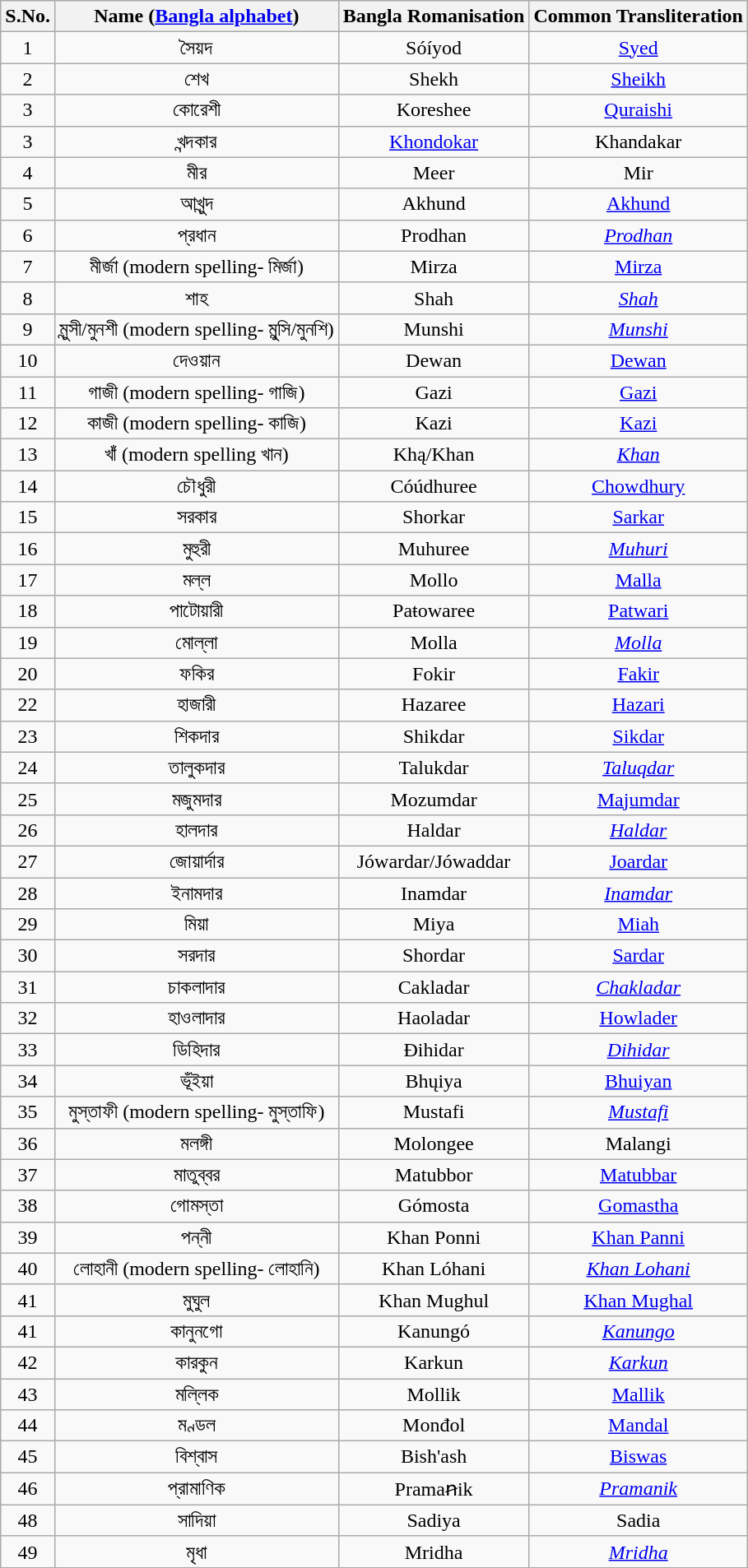<table class="wikitable" style="text-align: center;" border="1" cellspacing="0" cellpadding="1">
<tr>
<th>S.No.</th>
<th>Name (<a href='#'>Bangla alphabet</a>)</th>
<th>Bangla Romanisation</th>
<th>Common Transliteration</th>
</tr>
<tr>
<td>1</td>
<td>সৈয়দ</td>
<td>Sóíyod</td>
<td><a href='#'>Syed</a></td>
</tr>
<tr>
<td>2</td>
<td>শেখ</td>
<td>Shekh</td>
<td><a href='#'>Sheikh</a></td>
</tr>
<tr>
<td>3</td>
<td>কোরেশী</td>
<td>Koreshee</td>
<td><a href='#'>Quraishi</a></td>
</tr>
<tr>
<td>3</td>
<td>খন্দকার</td>
<td><a href='#'>Khondokar</a></td>
<td>Khandakar</td>
</tr>
<tr>
<td>4</td>
<td>মীর</td>
<td>Meer</td>
<td>Mir</td>
</tr>
<tr>
<td>5</td>
<td>আখুন্দ</td>
<td>Akhund</td>
<td><a href='#'>Akhund</a></td>
</tr>
<tr>
<td>6</td>
<td>প্রধান</td>
<td>Prodhan</td>
<td><em><a href='#'>Prodhan</a></em></td>
</tr>
<tr>
<td>7</td>
<td>মীর্জা (modern spelling- মির্জা)</td>
<td>Mirza</td>
<td><a href='#'>Mirza</a></td>
</tr>
<tr>
<td>8</td>
<td>শাহ</td>
<td>Shah</td>
<td><em><a href='#'>Shah</a></em></td>
</tr>
<tr>
<td>9</td>
<td>মুন্সী/মুনশী (modern spelling- মুন্সি/মুনশি)</td>
<td>Munshi</td>
<td><em><a href='#'>Munshi</a></em></td>
</tr>
<tr>
<td>10</td>
<td>দেওয়ান</td>
<td>Dewan</td>
<td><a href='#'>Dewan</a></td>
</tr>
<tr>
<td>11</td>
<td>গাজী (modern spelling- গাজি)</td>
<td>Gazi</td>
<td><a href='#'>Gazi</a></td>
</tr>
<tr>
<td>12</td>
<td>কাজী (modern spelling- কাজি)</td>
<td>Kazi</td>
<td><a href='#'>Kazi</a></td>
</tr>
<tr>
<td>13</td>
<td>খাঁ (modern spelling খান)</td>
<td>Khą/Khan</td>
<td><em><a href='#'>Khan</a></em></td>
</tr>
<tr>
<td>14</td>
<td>চৌধুরী</td>
<td>Cóúdhuree</td>
<td><a href='#'>Chowdhury</a></td>
</tr>
<tr>
<td>15</td>
<td>সরকার</td>
<td>Shorkar</td>
<td><a href='#'>Sarkar</a></td>
</tr>
<tr>
<td>16</td>
<td>মুহুরী</td>
<td>Muhuree</td>
<td><em><a href='#'>Muhuri</a></em></td>
</tr>
<tr>
<td>17</td>
<td>মল্ল</td>
<td>Mollo</td>
<td><a href='#'>Malla</a></td>
</tr>
<tr>
<td>18</td>
<td>পাটোয়ারী</td>
<td>Paŧowaree</td>
<td><a href='#'>Patwari</a></td>
</tr>
<tr>
<td>19</td>
<td>মোল্লা</td>
<td>Molla</td>
<td><em><a href='#'>Molla</a></em></td>
</tr>
<tr>
<td>20</td>
<td>ফকির</td>
<td>Fokir</td>
<td><a href='#'>Fakir</a></td>
</tr>
<tr>
<td>22</td>
<td>হাজারী</td>
<td>Hazaree</td>
<td><a href='#'>Hazari</a></td>
</tr>
<tr>
<td>23</td>
<td>শিকদার</td>
<td>Shikdar</td>
<td><a href='#'>Sikdar</a></td>
</tr>
<tr>
<td>24</td>
<td>তালুকদার</td>
<td>Talukdar</td>
<td><em><a href='#'>Taluqdar</a></em></td>
</tr>
<tr>
<td>25</td>
<td>মজুমদার</td>
<td>Mozumdar</td>
<td><a href='#'>Majumdar</a></td>
</tr>
<tr>
<td>26</td>
<td>হালদার</td>
<td>Haldar</td>
<td><em><a href='#'>Haldar</a></em></td>
</tr>
<tr>
<td>27</td>
<td>জোয়ার্দার</td>
<td>Jówardar/Jówaddar</td>
<td><a href='#'>Joardar</a></td>
</tr>
<tr>
<td>28</td>
<td>ইনামদার</td>
<td>Inamdar</td>
<td><em><a href='#'>Inamdar</a></em></td>
</tr>
<tr>
<td>29</td>
<td>মিয়া</td>
<td>Miya</td>
<td><a href='#'>Miah</a></td>
</tr>
<tr>
<td>30</td>
<td>সরদার</td>
<td>Shordar</td>
<td><a href='#'>Sardar</a></td>
</tr>
<tr>
<td>31</td>
<td>চাকলাদার</td>
<td>Cakladar</td>
<td><em><a href='#'>Chakladar</a></em></td>
</tr>
<tr>
<td>32</td>
<td>হাওলাদার</td>
<td>Haoladar</td>
<td><a href='#'>Howlader</a></td>
</tr>
<tr>
<td>33</td>
<td>ডিহিদার</td>
<td>Đihidar</td>
<td><em><a href='#'>Dihidar</a></em></td>
</tr>
<tr>
<td>34</td>
<td>ভূঁইয়া</td>
<td>Bhųiya</td>
<td><a href='#'>Bhuiyan</a></td>
</tr>
<tr>
<td>35</td>
<td>মুস্তাফী (modern spelling- মুস্তাফি)</td>
<td>Mustafi</td>
<td><em><a href='#'>Mustafi</a></em></td>
</tr>
<tr>
<td>36</td>
<td>মলঙ্গী</td>
<td>Molongee</td>
<td>Malangi</td>
</tr>
<tr>
<td>37</td>
<td>মাতুব্বর</td>
<td>Matubbor</td>
<td><a href='#'>Matubbar</a></td>
</tr>
<tr>
<td>38</td>
<td>গোমস্তা</td>
<td>Gómosta</td>
<td><a href='#'>Gomastha</a></td>
</tr>
<tr>
<td>39</td>
<td>পন্নী</td>
<td>Khan Ponni</td>
<td><a href='#'>Khan Panni</a></td>
</tr>
<tr>
<td>40</td>
<td>লোহানী (modern spelling- লোহানি)</td>
<td>Khan Lóhani</td>
<td><em><a href='#'>Khan Lohani</a></em></td>
</tr>
<tr>
<td>41</td>
<td>মুঘুল</td>
<td>Khan Mughul</td>
<td><a href='#'>Khan Mughal</a></td>
</tr>
<tr>
<td>41</td>
<td>কানুনগো</td>
<td>Kanungó</td>
<td><em><a href='#'>Kanungo</a></em></td>
</tr>
<tr>
<td>42</td>
<td>কারকুন</td>
<td>Karkun</td>
<td><em><a href='#'>Karkun</a></em></td>
</tr>
<tr>
<td>43</td>
<td>মল্লিক</td>
<td>Mollik</td>
<td><a href='#'>Mallik</a></td>
</tr>
<tr>
<td>44</td>
<td>মণ্ডল</td>
<td>Monđol</td>
<td><a href='#'>Mandal</a></td>
</tr>
<tr>
<td>45</td>
<td>বিশ্বাস</td>
<td>Bish'ash</td>
<td><a href='#'>Biswas</a></td>
</tr>
<tr>
<td>46</td>
<td>প্রামাণিক</td>
<td>Pramaꞥik</td>
<td><em><a href='#'>Pramanik</a></em></td>
</tr>
<tr>
<td>48</td>
<td>সাদিয়া</td>
<td>Sadiya</td>
<td>Sadia</td>
</tr>
<tr>
<td>49</td>
<td>মৃধা</td>
<td>Mridha</td>
<td><em><a href='#'>Mridha</a></em></td>
</tr>
<tr>
</tr>
</table>
